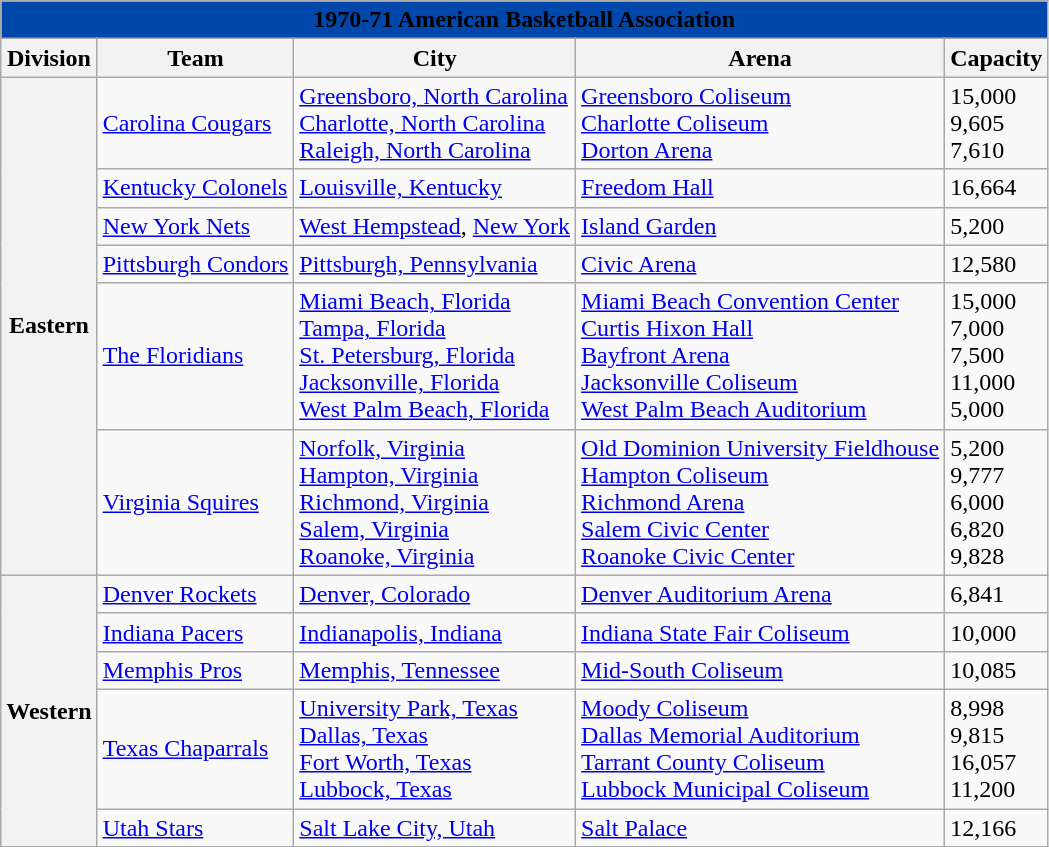<table class="wikitable" style="width:auto">
<tr>
<td bgcolor="#0047AB" align="center" colspan="5"><strong><span>1970-71 American Basketball Association</span></strong></td>
</tr>
<tr>
<th>Division</th>
<th>Team</th>
<th>City</th>
<th>Arena</th>
<th>Capacity</th>
</tr>
<tr>
<th rowspan="6">Eastern</th>
<td><a href='#'>Carolina Cougars</a></td>
<td><a href='#'>Greensboro, North Carolina</a> <br> <a href='#'>Charlotte, North Carolina</a> <br> <a href='#'>Raleigh, North Carolina</a></td>
<td><a href='#'>Greensboro Coliseum</a> <br> <a href='#'>Charlotte Coliseum</a> <br> <a href='#'>Dorton Arena</a></td>
<td>15,000 <br> 9,605 <br> 7,610</td>
</tr>
<tr>
<td><a href='#'>Kentucky Colonels</a></td>
<td><a href='#'>Louisville, Kentucky</a></td>
<td><a href='#'>Freedom Hall</a></td>
<td>16,664</td>
</tr>
<tr>
<td><a href='#'>New York Nets</a></td>
<td><a href='#'>West Hempstead</a>, <a href='#'>New York</a></td>
<td><a href='#'>Island Garden</a></td>
<td>5,200</td>
</tr>
<tr>
<td><a href='#'>Pittsburgh Condors</a></td>
<td><a href='#'>Pittsburgh, Pennsylvania</a></td>
<td><a href='#'>Civic Arena</a></td>
<td>12,580</td>
</tr>
<tr>
<td><a href='#'>The Floridians</a></td>
<td><a href='#'>Miami Beach, Florida</a> <br> <a href='#'>Tampa, Florida</a> <br> <a href='#'>St. Petersburg, Florida</a> <br> <a href='#'>Jacksonville, Florida</a> <br> <a href='#'>West Palm Beach, Florida</a></td>
<td><a href='#'>Miami Beach Convention Center</a> <br> <a href='#'>Curtis Hixon Hall</a> <br> <a href='#'>Bayfront Arena</a> <br> <a href='#'>Jacksonville Coliseum</a> <br> <a href='#'>West Palm Beach Auditorium</a></td>
<td>15,000 <br> 7,000 <br> 7,500 <br> 11,000 <br> 5,000</td>
</tr>
<tr>
<td><a href='#'>Virginia Squires</a></td>
<td><a href='#'>Norfolk, Virginia</a> <br> <a href='#'>Hampton, Virginia</a> <br> <a href='#'>Richmond, Virginia</a> <br> <a href='#'>Salem, Virginia</a> <br> <a href='#'>Roanoke, Virginia</a></td>
<td><a href='#'>Old Dominion University Fieldhouse</a> <br> <a href='#'>Hampton Coliseum</a> <br> <a href='#'>Richmond Arena</a> <br> <a href='#'>Salem Civic Center</a> <br> <a href='#'>Roanoke Civic Center</a></td>
<td>5,200 <br> 9,777 <br> 6,000 <br> 6,820 <br> 9,828</td>
</tr>
<tr>
<th rowspan="6">Western</th>
<td><a href='#'>Denver Rockets</a></td>
<td><a href='#'>Denver, Colorado</a></td>
<td><a href='#'>Denver Auditorium Arena</a></td>
<td>6,841</td>
</tr>
<tr>
<td><a href='#'>Indiana Pacers</a></td>
<td><a href='#'>Indianapolis, Indiana</a></td>
<td><a href='#'>Indiana State Fair Coliseum</a></td>
<td>10,000</td>
</tr>
<tr>
<td><a href='#'>Memphis Pros</a></td>
<td><a href='#'>Memphis, Tennessee</a></td>
<td><a href='#'>Mid-South Coliseum</a></td>
<td>10,085</td>
</tr>
<tr>
<td><a href='#'>Texas Chaparrals</a></td>
<td><a href='#'>University Park, Texas</a> <br> <a href='#'>Dallas, Texas</a> <br> <a href='#'>Fort Worth, Texas</a> <br> <a href='#'>Lubbock, Texas</a></td>
<td><a href='#'>Moody Coliseum</a> <br> <a href='#'>Dallas Memorial Auditorium</a> <br> <a href='#'>Tarrant County Coliseum</a> <br> <a href='#'>Lubbock Municipal Coliseum</a></td>
<td>8,998 <br> 9,815 <br> 16,057 <br> 11,200</td>
</tr>
<tr>
<td><a href='#'>Utah Stars</a></td>
<td><a href='#'>Salt Lake City, Utah</a></td>
<td><a href='#'>Salt Palace</a></td>
<td>12,166</td>
</tr>
</table>
